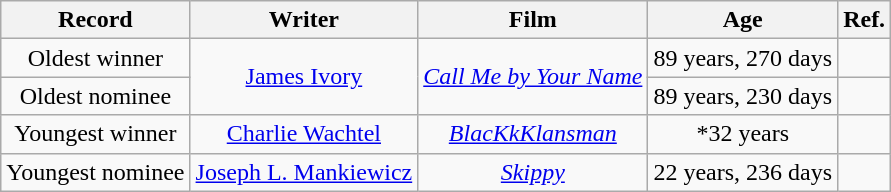<table class="wikitable" style="text-align:center;">
<tr>
<th scope="col">Record</th>
<th scope="col">Writer</th>
<th scope="col">Film</th>
<th scope="col">Age</th>
<th scope="col" class="unsortable">Ref.</th>
</tr>
<tr>
<td>Oldest winner</td>
<td rowspan="2"><a href='#'>James Ivory</a></td>
<td rowspan="2"><em><a href='#'>Call Me by Your Name</a></em></td>
<td>89 years, 270 days</td>
<td></td>
</tr>
<tr>
<td>Oldest nominee</td>
<td>89 years, 230 days</td>
<td></td>
</tr>
<tr>
<td>Youngest winner</td>
<td><a href='#'>Charlie Wachtel</a></td>
<td><em><a href='#'>BlacKkKlansman</a></em></td>
<td>*32 years</td>
<td></td>
</tr>
<tr>
<td>Youngest nominee</td>
<td><a href='#'>Joseph L. Mankiewicz</a></td>
<td><em><a href='#'>Skippy</a></em></td>
<td>22 years, 236 days</td>
<td></td>
</tr>
</table>
